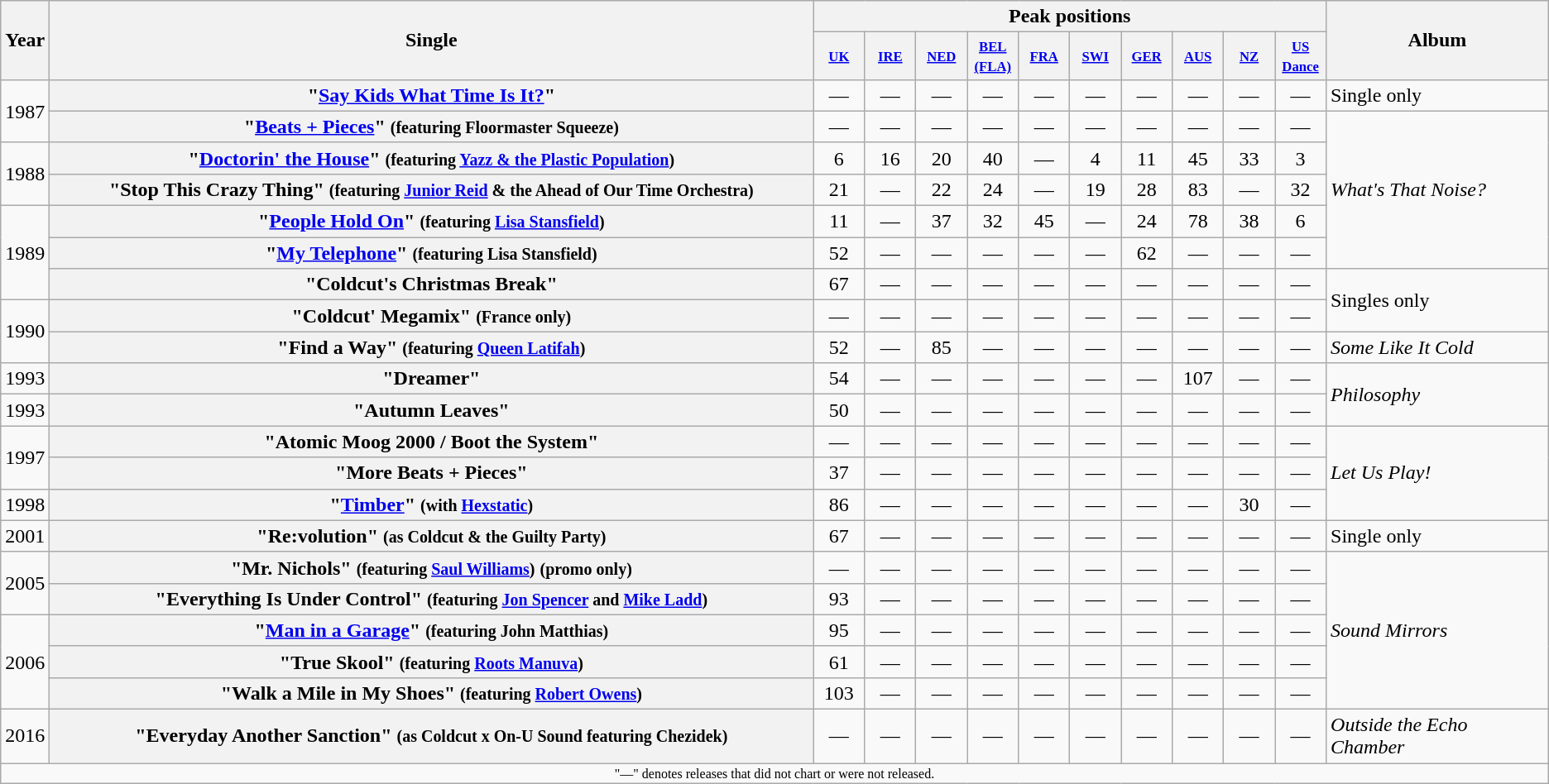<table class="wikitable plainrowheaders" style="text-align:center;">
<tr>
<th rowspan="2">Year</th>
<th rowspan="2" style="width:38em;">Single</th>
<th colspan="10">Peak positions</th>
<th rowspan="2">Album</th>
</tr>
<tr style="font-size:smaller;">
<th style="width:35px;"><small><a href='#'>UK</a></small><br></th>
<th style="width:35px;"><small><a href='#'>IRE</a></small></th>
<th style="width:35px;"><small><a href='#'>NED</a></small></th>
<th style="width:35px;"><small><a href='#'>BEL<br>(FLA)</a></small></th>
<th style="width:35px;"><small><a href='#'>FRA</a></small></th>
<th style="width:35px;"><small><a href='#'>SWI</a></small></th>
<th style="width:35px;"><small><a href='#'>GER</a></small><br></th>
<th style="width:35px;"><small><a href='#'>AUS</a></small></th>
<th style="width:35px;"><small><a href='#'>NZ</a></small></th>
<th style="width:35px;"><small><a href='#'>US Dance</a></small><br></th>
</tr>
<tr>
<td rowspan="2">1987</td>
<th scope="row">"<a href='#'>Say Kids What Time Is It?</a>"</th>
<td>—</td>
<td>—</td>
<td>—</td>
<td>—</td>
<td>—</td>
<td>—</td>
<td>—</td>
<td>—</td>
<td>—</td>
<td>—</td>
<td style="text-align:left;">Single only</td>
</tr>
<tr>
<th scope="row">"<a href='#'>Beats + Pieces</a>" <small>(featuring Floormaster Squeeze)</small></th>
<td>—</td>
<td>—</td>
<td>—</td>
<td>—</td>
<td>—</td>
<td>—</td>
<td>—</td>
<td>—</td>
<td>—</td>
<td>—</td>
<td style="text-align:left;" rowspan="5"><em>What's That Noise?</em></td>
</tr>
<tr>
<td rowspan="2">1988</td>
<th scope="row">"<a href='#'>Doctorin' the House</a>" <small>(featuring <a href='#'>Yazz & the Plastic Population</a>)</small></th>
<td>6</td>
<td>16</td>
<td>20</td>
<td>40</td>
<td>—</td>
<td>4</td>
<td>11</td>
<td>45</td>
<td>33</td>
<td>3</td>
</tr>
<tr>
<th scope="row">"Stop This Crazy Thing" <small>(featuring <a href='#'>Junior Reid</a> & the Ahead of Our Time Orchestra)</small></th>
<td>21</td>
<td>—</td>
<td>22</td>
<td>24</td>
<td>—</td>
<td>19</td>
<td>28</td>
<td>83</td>
<td>—</td>
<td>32</td>
</tr>
<tr>
<td rowspan="3">1989</td>
<th scope="row">"<a href='#'>People Hold On</a>" <small>(featuring <a href='#'>Lisa Stansfield</a>)</small></th>
<td>11</td>
<td>—</td>
<td>37</td>
<td>32</td>
<td>45</td>
<td>—</td>
<td>24</td>
<td>78</td>
<td>38</td>
<td>6</td>
</tr>
<tr>
<th scope="row">"<a href='#'>My Telephone</a>" <small>(featuring Lisa Stansfield)</small></th>
<td>52</td>
<td>—</td>
<td>—</td>
<td>—</td>
<td>—</td>
<td>—</td>
<td>62</td>
<td>—</td>
<td>—</td>
<td>—</td>
</tr>
<tr>
<th scope="row">"Coldcut's Christmas Break"</th>
<td>67</td>
<td>—</td>
<td>—</td>
<td>—</td>
<td>—</td>
<td>—</td>
<td>—</td>
<td>—</td>
<td>—</td>
<td>—</td>
<td style="text-align:left;" rowspan="2">Singles only</td>
</tr>
<tr>
<td rowspan="2">1990</td>
<th scope="row">"Coldcut' Megamix" <small>(France only)</small></th>
<td>—</td>
<td>—</td>
<td>—</td>
<td>—</td>
<td>—</td>
<td>—</td>
<td>—</td>
<td>—</td>
<td>—</td>
<td>—</td>
</tr>
<tr>
<th scope="row">"Find a Way" <small>(featuring <a href='#'>Queen Latifah</a>)</small></th>
<td>52</td>
<td>—</td>
<td>85</td>
<td>—</td>
<td>—</td>
<td>—</td>
<td>—</td>
<td>—</td>
<td>—</td>
<td>—</td>
<td style="text-align:left;"><em>Some Like It Cold</em></td>
</tr>
<tr>
<td>1993</td>
<th scope="row">"Dreamer"</th>
<td>54</td>
<td>—</td>
<td>—</td>
<td>—</td>
<td>—</td>
<td>—</td>
<td>—</td>
<td>107</td>
<td>—</td>
<td>—</td>
<td style="text-align:left;" rowspan="2"><em>Philosophy</em></td>
</tr>
<tr>
<td>1993</td>
<th scope="row">"Autumn Leaves"</th>
<td>50</td>
<td>—</td>
<td>—</td>
<td>—</td>
<td>—</td>
<td>—</td>
<td>—</td>
<td>—</td>
<td>—</td>
<td>—</td>
</tr>
<tr>
<td rowspan="2">1997</td>
<th scope="row">"Atomic Moog 2000 / Boot the System"</th>
<td>—</td>
<td>—</td>
<td>—</td>
<td>—</td>
<td>—</td>
<td>—</td>
<td>—</td>
<td>—</td>
<td>—</td>
<td>—</td>
<td style="text-align:left;" rowspan="3"><em>Let Us Play!</em></td>
</tr>
<tr>
<th scope="row">"More Beats + Pieces"</th>
<td>37</td>
<td>—</td>
<td>—</td>
<td>—</td>
<td>—</td>
<td>—</td>
<td>—</td>
<td>—</td>
<td>—</td>
<td>—</td>
</tr>
<tr>
<td>1998</td>
<th scope="row">"<a href='#'>Timber</a>" <small>(with <a href='#'>Hexstatic</a>)</small></th>
<td>86</td>
<td>—</td>
<td>—</td>
<td>—</td>
<td>—</td>
<td>—</td>
<td>—</td>
<td>—</td>
<td>30</td>
<td>—</td>
</tr>
<tr>
<td>2001</td>
<th scope="row">"Re:volution" <small>(as Coldcut & the Guilty Party)</small></th>
<td>67</td>
<td>—</td>
<td>—</td>
<td>—</td>
<td>—</td>
<td>—</td>
<td>—</td>
<td>—</td>
<td>—</td>
<td>—</td>
<td style="text-align:left;">Single only</td>
</tr>
<tr>
<td rowspan="2">2005</td>
<th scope="row">"Mr. Nichols" <small>(featuring <a href='#'>Saul Williams</a>)</small> <small>(promo only)</small></th>
<td>—</td>
<td>—</td>
<td>—</td>
<td>—</td>
<td>—</td>
<td>—</td>
<td>—</td>
<td>—</td>
<td>—</td>
<td>—</td>
<td style="text-align:left;" rowspan="5"><em>Sound Mirrors</em></td>
</tr>
<tr>
<th scope="row">"Everything Is Under Control" <small>(featuring <a href='#'>Jon Spencer</a> and <a href='#'>Mike Ladd</a>)</small></th>
<td>93</td>
<td>—</td>
<td>—</td>
<td>—</td>
<td>—</td>
<td>—</td>
<td>—</td>
<td>—</td>
<td>—</td>
<td>—</td>
</tr>
<tr>
<td rowspan="3">2006</td>
<th scope="row">"<a href='#'>Man in a Garage</a>" <small>(featuring John Matthias)</small></th>
<td>95</td>
<td>—</td>
<td>—</td>
<td>—</td>
<td>—</td>
<td>—</td>
<td>—</td>
<td>—</td>
<td>—</td>
<td>—</td>
</tr>
<tr>
<th scope="row">"True Skool" <small>(featuring <a href='#'>Roots Manuva</a>)</small></th>
<td>61</td>
<td>—</td>
<td>—</td>
<td>—</td>
<td>—</td>
<td>—</td>
<td>—</td>
<td>—</td>
<td>—</td>
<td>—</td>
</tr>
<tr>
<th scope="row">"Walk a Mile in My Shoes" <small>(featuring <a href='#'>Robert Owens</a>)</small></th>
<td>103</td>
<td>—</td>
<td>—</td>
<td>—</td>
<td>—</td>
<td>—</td>
<td>—</td>
<td>—</td>
<td>—</td>
<td>—</td>
</tr>
<tr>
<td>2016</td>
<th scope="row">"Everyday Another Sanction" <small>(as Coldcut x On-U Sound featuring Chezidek)</small></th>
<td>—</td>
<td>—</td>
<td>—</td>
<td>—</td>
<td>—</td>
<td>—</td>
<td>—</td>
<td>—</td>
<td>—</td>
<td>—</td>
<td style="text-align:left;"><em>Outside the Echo Chamber</em></td>
</tr>
<tr>
<td colspan="13" style="text-align:center; font-size:8pt;">"—" denotes releases that did not chart or were not released.</td>
</tr>
</table>
